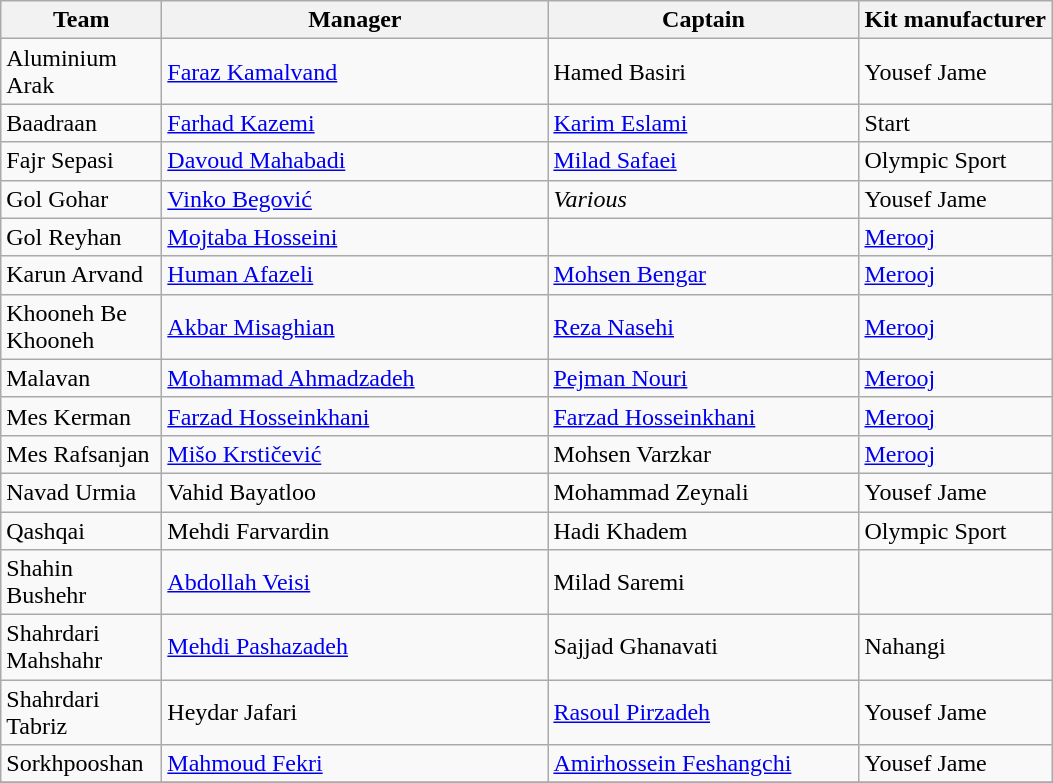<table class="wikitable sortable" style="text-align: left;">
<tr>
<th width="100">Team</th>
<th width="250">Manager</th>
<th width="200">Captain</th>
<th>Kit manufacturer</th>
</tr>
<tr>
<td>Aluminium Arak</td>
<td> <a href='#'>Faraz Kamalvand</a></td>
<td> Hamed Basiri</td>
<td> Yousef Jame</td>
</tr>
<tr>
<td>Baadraan</td>
<td> <a href='#'>Farhad Kazemi</a></td>
<td> <a href='#'>Karim Eslami</a></td>
<td> Start</td>
</tr>
<tr>
<td>Fajr Sepasi</td>
<td> <a href='#'>Davoud Mahabadi</a></td>
<td> <a href='#'>Milad Safaei</a></td>
<td> Olympic Sport</td>
</tr>
<tr>
<td>Gol Gohar</td>
<td> <a href='#'>Vinko Begović</a></td>
<td><em>Various</em></td>
<td> Yousef Jame</td>
</tr>
<tr>
<td>Gol Reyhan</td>
<td> <a href='#'>Mojtaba Hosseini</a></td>
<td></td>
<td> <a href='#'>Merooj</a></td>
</tr>
<tr>
<td>Karun Arvand</td>
<td> <a href='#'>Human Afazeli</a></td>
<td> <a href='#'>Mohsen Bengar</a></td>
<td> <a href='#'>Merooj</a></td>
</tr>
<tr>
<td>Khooneh Be Khooneh</td>
<td> <a href='#'>Akbar Misaghian</a></td>
<td> <a href='#'>Reza Nasehi</a></td>
<td> <a href='#'>Merooj</a></td>
</tr>
<tr>
<td>Malavan</td>
<td> <a href='#'>Mohammad Ahmadzadeh</a></td>
<td> <a href='#'>Pejman Nouri</a></td>
<td> <a href='#'>Merooj</a></td>
</tr>
<tr>
<td>Mes Kerman</td>
<td> <a href='#'>Farzad Hosseinkhani</a></td>
<td> <a href='#'>Farzad Hosseinkhani</a></td>
<td> <a href='#'>Merooj</a></td>
</tr>
<tr>
<td>Mes Rafsanjan</td>
<td> <a href='#'>Mišo Krstičević</a></td>
<td> Mohsen Varzkar</td>
<td> <a href='#'>Merooj</a></td>
</tr>
<tr>
<td>Navad Urmia</td>
<td> Vahid Bayatloo</td>
<td> Mohammad Zeynali</td>
<td> Yousef Jame</td>
</tr>
<tr>
<td>Qashqai</td>
<td> Mehdi Farvardin</td>
<td> Hadi Khadem</td>
<td> Olympic Sport</td>
</tr>
<tr>
<td>Shahin Bushehr</td>
<td> <a href='#'>Abdollah Veisi</a></td>
<td> Milad Saremi</td>
<td></td>
</tr>
<tr>
<td>Shahrdari Mahshahr</td>
<td> <a href='#'>Mehdi Pashazadeh</a></td>
<td> Sajjad Ghanavati</td>
<td> Nahangi</td>
</tr>
<tr>
<td>Shahrdari Tabriz</td>
<td> Heydar Jafari</td>
<td> <a href='#'>Rasoul Pirzadeh</a></td>
<td> Yousef Jame</td>
</tr>
<tr>
<td>Sorkhpooshan</td>
<td> <a href='#'>Mahmoud Fekri</a></td>
<td> <a href='#'>Amirhossein Feshangchi</a></td>
<td> Yousef Jame</td>
</tr>
<tr>
</tr>
</table>
